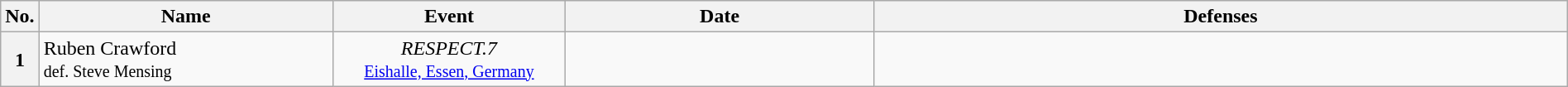<table class="wikitable" style="width:100%;">
<tr>
<th style="width:1%;">No.</th>
<th style="width:19%;">Name</th>
<th style="width:15%;">Event</th>
<th style="width:20%;">Date</th>
<th style="width:45%;">Defenses</th>
</tr>
<tr>
<th>1</th>
<td align=left> Ruben Crawford<br><small>def. Steve Mensing</small></td>
<td align=center><em>RESPECT.7</em><br><small><a href='#'>Eishalle, Essen, Germany</a></small></td>
<td align=center></td>
<td></td>
</tr>
</table>
